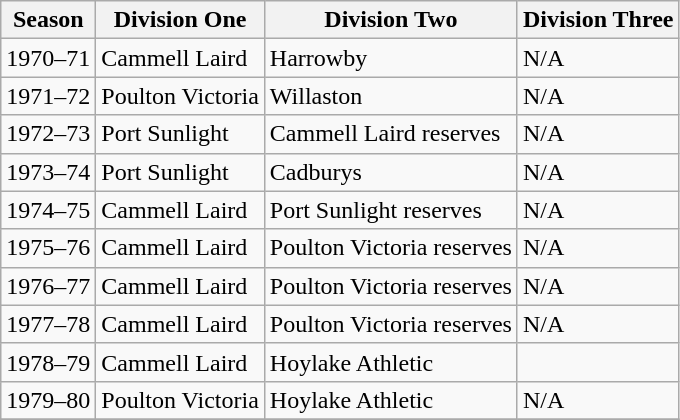<table class="wikitable">
<tr>
<th>Season</th>
<th>Division One</th>
<th>Division Two</th>
<th>Division Three</th>
</tr>
<tr>
<td>1970–71</td>
<td>Cammell Laird</td>
<td>Harrowby</td>
<td>N/A</td>
</tr>
<tr>
<td>1971–72</td>
<td>Poulton Victoria</td>
<td>Willaston</td>
<td>N/A</td>
</tr>
<tr>
<td>1972–73</td>
<td>Port Sunlight</td>
<td>Cammell Laird reserves</td>
<td>N/A</td>
</tr>
<tr>
<td>1973–74</td>
<td>Port Sunlight</td>
<td>Cadburys</td>
<td>N/A</td>
</tr>
<tr>
<td>1974–75</td>
<td>Cammell Laird</td>
<td>Port Sunlight reserves</td>
<td>N/A</td>
</tr>
<tr>
<td>1975–76</td>
<td>Cammell Laird</td>
<td>Poulton Victoria reserves</td>
<td>N/A</td>
</tr>
<tr>
<td>1976–77</td>
<td>Cammell Laird</td>
<td>Poulton Victoria reserves</td>
<td>N/A</td>
</tr>
<tr>
<td>1977–78</td>
<td>Cammell Laird</td>
<td>Poulton Victoria reserves</td>
<td>N/A</td>
</tr>
<tr>
<td>1978–79</td>
<td>Cammell Laird</td>
<td>Hoylake Athletic</td>
<td></td>
</tr>
<tr>
<td>1979–80</td>
<td>Poulton Victoria</td>
<td>Hoylake Athletic</td>
<td>N/A</td>
</tr>
<tr>
</tr>
</table>
